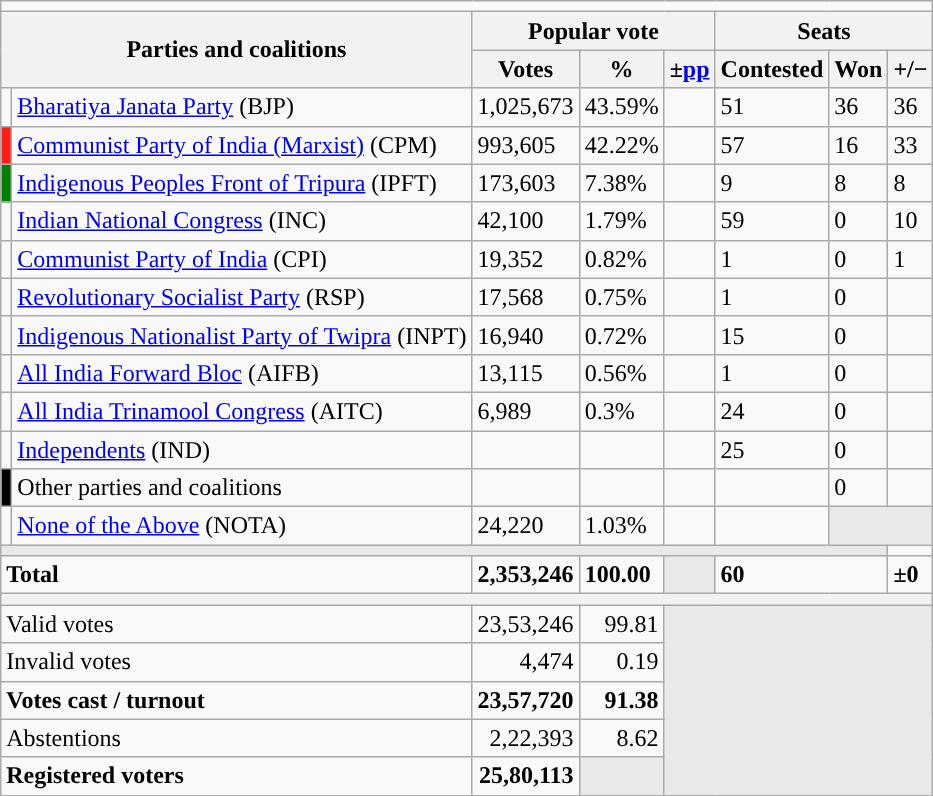<table class="wikitable">
<tr>
<td colspan=10 align=center></td>
</tr>
<tr>
<th colspan="2" rowspan="2">Parties and coalitions</th>
<th colspan="3">Popular vote</th>
<th colspan="3">Seats</th>
</tr>
<tr>
<th>Votes</th>
<th>%</th>
<th>±<a href='#'>pp</a></th>
<th>Contested</th>
<th>Won</th>
<th><strong>+/−</strong></th>
</tr>
<tr>
<td></td>
<td><a href='#'>Bharatiya Janata Party</a> (BJP)</td>
<td>1,025,673</td>
<td>43.59%</td>
<td></td>
<td>51</td>
<td>36</td>
<td>36</td>
</tr>
<tr>
<td bgcolor=#FF1D15></td>
<td><a href='#'>Communist Party of India (Marxist)</a> (CPM)</td>
<td>993,605</td>
<td>42.22%</td>
<td></td>
<td>57</td>
<td>16</td>
<td>33</td>
</tr>
<tr>
<td bgcolor=#008000></td>
<td><a href='#'>Indigenous Peoples Front of Tripura</a> (IPFT)</td>
<td>173,603</td>
<td>7.38%</td>
<td></td>
<td>9</td>
<td>8</td>
<td>8</td>
</tr>
<tr>
<td></td>
<td><a href='#'>Indian National Congress</a> (INC)</td>
<td>42,100</td>
<td>1.79%</td>
<td></td>
<td>59</td>
<td>0</td>
<td>10</td>
</tr>
<tr>
<td></td>
<td><a href='#'>Communist Party of India</a> (CPI)</td>
<td>19,352</td>
<td>0.82%</td>
<td></td>
<td>1</td>
<td>0</td>
<td>1</td>
</tr>
<tr>
<td></td>
<td><a href='#'>Revolutionary Socialist Party</a> (RSP)</td>
<td>17,568</td>
<td>0.75%</td>
<td></td>
<td>1</td>
<td>0</td>
<td></td>
</tr>
<tr>
<td></td>
<td><a href='#'>Indigenous Nationalist Party of Twipra</a> (INPT)</td>
<td>16,940</td>
<td>0.72%</td>
<td></td>
<td>15</td>
<td>0</td>
<td></td>
</tr>
<tr>
<td></td>
<td><a href='#'>All India Forward Bloc</a> (AIFB)</td>
<td>13,115</td>
<td>0.56%</td>
<td></td>
<td>1</td>
<td>0</td>
<td></td>
</tr>
<tr>
<td></td>
<td><a href='#'>All India Trinamool Congress</a> (AITC)</td>
<td>6,989</td>
<td>0.3%</td>
<td></td>
<td>24</td>
<td>0</td>
<td></td>
</tr>
<tr>
<td></td>
<td><a href='#'>Independents</a> (IND)</td>
<td></td>
<td></td>
<td></td>
<td>25</td>
<td>0</td>
<td></td>
</tr>
<tr>
<td bgcolor="black"></td>
<td>Other parties and coalitions</td>
<td></td>
<td></td>
<td></td>
<td></td>
<td>0</td>
<td></td>
</tr>
<tr>
<td></td>
<td><a href='#'>None of the Above</a> (NOTA)</td>
<td>24,220</td>
<td>1.03%</td>
<td></td>
<td></td>
<td colspan="2" bgcolor="#E9E9E9"></td>
</tr>
<tr>
<td colspan="7" bgcolor="#E9E9E9"></td>
</tr>
<tr style="font-weight:bold;">
<td align="left" colspan="2">Total</td>
<td>2,353,246</td>
<td>100.00</td>
<td bgcolor="#E9E9E9"></td>
<td colspan="2">60</td>
<td>±0</td>
</tr>
<tr>
<th colspan="9"></th>
</tr>
<tr>
<td style="text-align:left;" colspan="2">Valid votes</td>
<td align="right">23,53,246</td>
<td align="right">99.81</td>
<td colspan="4" rowspan="5" style="background-color:#E9E9E9"></td>
</tr>
<tr>
<td style="text-align:left;" colspan="2">Invalid votes</td>
<td align="right">4,474</td>
<td align="right">0.19</td>
</tr>
<tr>
<td style="text-align:left;" colspan="2"><strong>Votes cast / turnout</strong></td>
<td align="right"><strong>23,57,720</strong></td>
<td align="right"><strong>91.38</strong></td>
</tr>
<tr>
<td style="text-align:left;" colspan="2">Abstentions</td>
<td align="right">2,22,393</td>
<td align="right">8.62</td>
</tr>
<tr>
<td style="text-align:left;" colspan="2"><strong>Registered voters</strong></td>
<td align="right"><strong>25,80,113</strong></td>
<td colspan="1" style="background-color:#E9E9E9"></td>
</tr>
<tr>
</tr>
<tr>
</tr>
</table>
